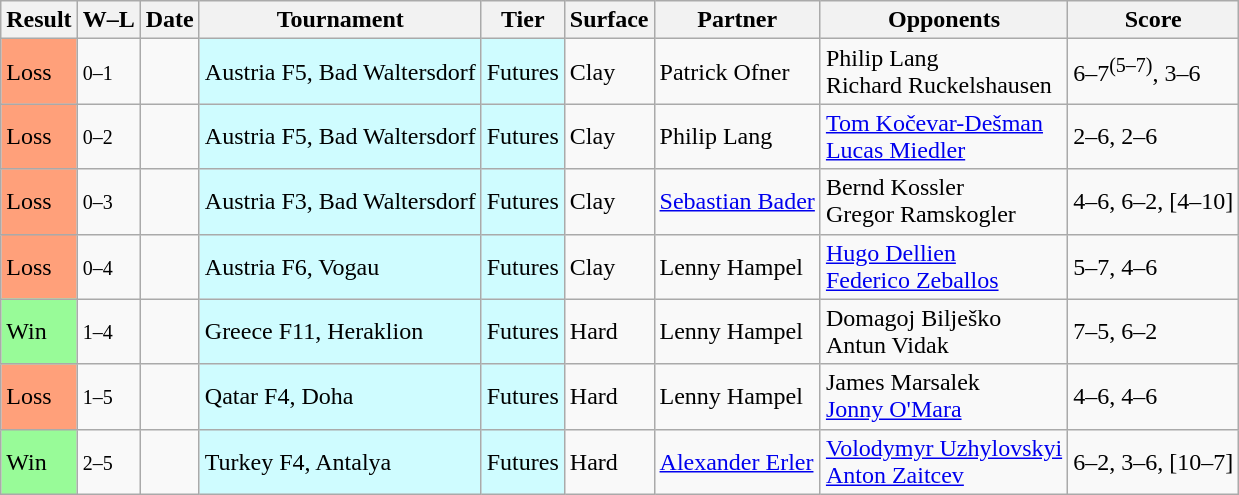<table class="sortable wikitable">
<tr>
<th>Result</th>
<th class="unsortable">W–L</th>
<th>Date</th>
<th>Tournament</th>
<th>Tier</th>
<th>Surface</th>
<th>Partner</th>
<th>Opponents</th>
<th class="unsortable">Score</th>
</tr>
<tr>
<td bgcolor=FFA07A>Loss</td>
<td><small>0–1</small></td>
<td></td>
<td bgcolor=cffcff>Austria F5, Bad Waltersdorf</td>
<td bgcolor=cffcff>Futures</td>
<td>Clay</td>
<td> Patrick Ofner</td>
<td> Philip Lang<br> Richard Ruckelshausen</td>
<td>6–7<sup>(5–7)</sup>, 3–6</td>
</tr>
<tr>
<td bgcolor=FFA07A>Loss</td>
<td><small>0–2</small></td>
<td></td>
<td bgcolor=cffcff>Austria F5, Bad Waltersdorf</td>
<td bgcolor=cffcff>Futures</td>
<td>Clay</td>
<td> Philip Lang</td>
<td> <a href='#'>Tom Kočevar-Dešman</a><br> <a href='#'>Lucas Miedler</a></td>
<td>2–6, 2–6</td>
</tr>
<tr>
<td bgcolor=FFA07A>Loss</td>
<td><small>0–3</small></td>
<td></td>
<td bgcolor=cffcff>Austria F3, Bad Waltersdorf</td>
<td bgcolor=cffcff>Futures</td>
<td>Clay</td>
<td> <a href='#'>Sebastian Bader</a></td>
<td> Bernd Kossler<br> Gregor Ramskogler</td>
<td>4–6, 6–2, [4–10]</td>
</tr>
<tr>
<td bgcolor=FFA07A>Loss</td>
<td><small>0–4</small></td>
<td></td>
<td bgcolor=cffcff>Austria F6, Vogau</td>
<td bgcolor=cffcff>Futures</td>
<td>Clay</td>
<td> Lenny Hampel</td>
<td> <a href='#'>Hugo Dellien</a><br> <a href='#'>Federico Zeballos</a></td>
<td>5–7, 4–6</td>
</tr>
<tr>
<td bgcolor=98FB98>Win</td>
<td><small>1–4</small></td>
<td></td>
<td bgcolor=cffcff>Greece F11, Heraklion</td>
<td bgcolor=cffcff>Futures</td>
<td>Hard</td>
<td> Lenny Hampel</td>
<td> Domagoj Bilješko<br> Antun Vidak</td>
<td>7–5, 6–2</td>
</tr>
<tr>
<td bgcolor=FFA07A>Loss</td>
<td><small>1–5</small></td>
<td></td>
<td bgcolor=cffcff>Qatar F4, Doha</td>
<td bgcolor=cffcff>Futures</td>
<td>Hard</td>
<td> Lenny Hampel</td>
<td> James Marsalek<br> <a href='#'>Jonny O'Mara</a></td>
<td>4–6, 4–6</td>
</tr>
<tr>
<td bgcolor=98FB98>Win</td>
<td><small>2–5</small></td>
<td></td>
<td bgcolor=cffcff>Turkey F4, Antalya</td>
<td bgcolor=cffcff>Futures</td>
<td>Hard</td>
<td> <a href='#'>Alexander Erler</a></td>
<td> <a href='#'>Volodymyr Uzhylovskyi</a><br> <a href='#'>Anton Zaitcev</a></td>
<td>6–2, 3–6, [10–7]</td>
</tr>
</table>
